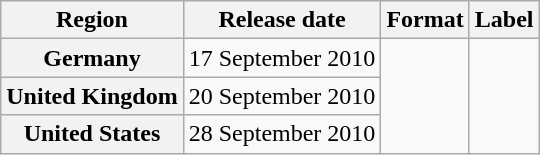<table class="wikitable plainrowheaders">
<tr>
<th scope="col">Region</th>
<th scope="col">Release date</th>
<th scope="col">Format</th>
<th scope="col">Label</th>
</tr>
<tr>
<th scope="row">Germany</th>
<td>17 September 2010</td>
<td rowspan="3"></td>
<td rowspan="3"></td>
</tr>
<tr>
<th scope="row">United Kingdom</th>
<td>20 September 2010</td>
</tr>
<tr>
<th scope="row">United States</th>
<td>28 September 2010</td>
</tr>
</table>
